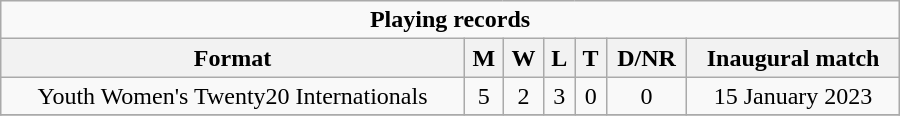<table class="wikitable" style="text-align: center; width: 600px">
<tr>
<td colspan=7 align="center"><strong>Playing records</strong></td>
</tr>
<tr>
<th>Format</th>
<th>M</th>
<th>W</th>
<th>L</th>
<th>T</th>
<th>D/NR</th>
<th>Inaugural match</th>
</tr>
<tr>
<td>Youth Women's Twenty20 Internationals</td>
<td>5</td>
<td>2</td>
<td>3</td>
<td>0</td>
<td>0</td>
<td>15 January 2023</td>
</tr>
<tr>
</tr>
</table>
